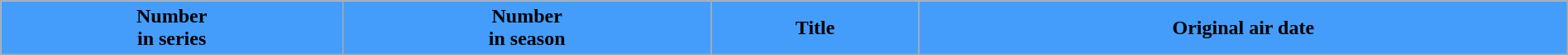<table class="wikitable plainrowheaders" style="width:100%; margin:auto;">
<tr>
<th scope="col" style="background-color: #449DFB; color: #fffff;">Number<br>in series</th>
<th scope="col" style="background-color: #449DFB; color: #fffff;">Number<br>in season</th>
<th scope="col" style="background-color: #449DFB; color: #fffff;">Title</th>
<th scope="col" style="background-color: #449DFB; color: #fffff;">Original air date<br>





</th>
</tr>
</table>
